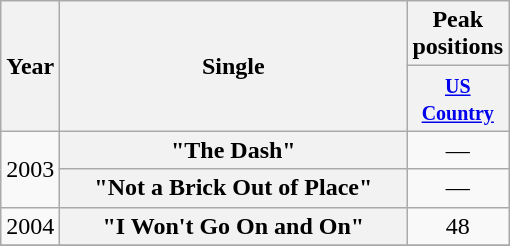<table class="wikitable plainrowheaders" style="text-align:center;">
<tr>
<th rowspan="2">Year</th>
<th rowspan="2" style="width:14em;">Single</th>
<th>Peak positions</th>
</tr>
<tr>
<th width="60"><small><a href='#'>US Country</a></small><br></th>
</tr>
<tr>
<td rowspan="2">2003</td>
<th scope="row">"The Dash"</th>
<td>—</td>
</tr>
<tr>
<th scope="row">"Not a Brick Out of Place"</th>
<td>—</td>
</tr>
<tr>
<td>2004</td>
<th scope="row">"I Won't Go On and On"</th>
<td>48</td>
</tr>
<tr>
</tr>
</table>
